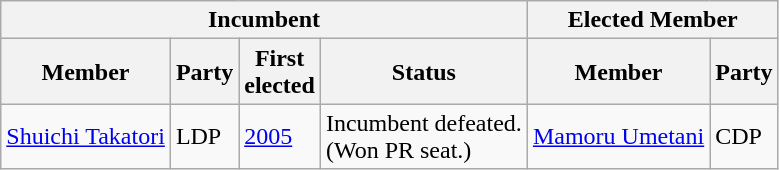<table class="wikitable sortable">
<tr>
<th colspan=4>Incumbent</th>
<th colspan=2>Elected Member</th>
</tr>
<tr>
<th>Member</th>
<th>Party</th>
<th>First<br>elected</th>
<th>Status</th>
<th>Member</th>
<th>Party</th>
</tr>
<tr>
<td><a href='#'>Shuichi Takatori</a></td>
<td>LDP</td>
<td><a href='#'>2005</a></td>
<td>Incumbent defeated.<br>(Won PR seat.)</td>
<td><a href='#'>Mamoru Umetani</a></td>
<td>CDP</td>
</tr>
</table>
